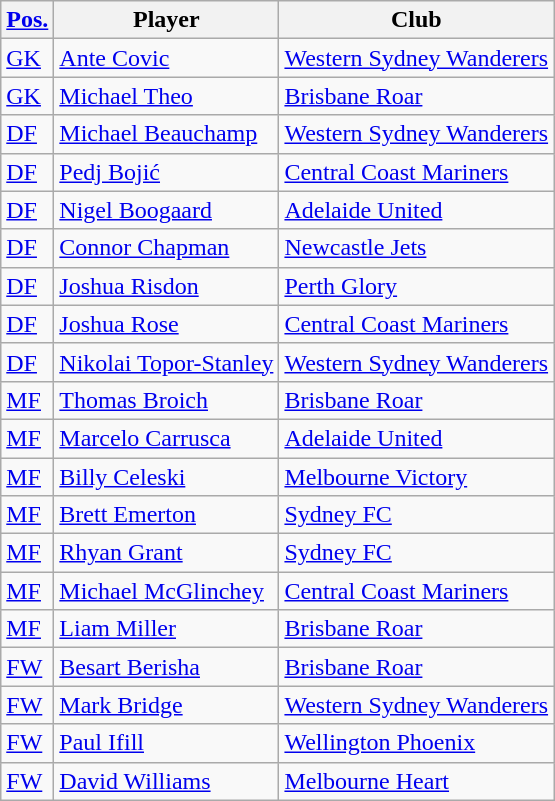<table class="wikitable">
<tr>
<th><a href='#'>Pos.</a></th>
<th>Player</th>
<th>Club</th>
</tr>
<tr>
<td><a href='#'>GK</a></td>
<td> <a href='#'>Ante Covic</a></td>
<td><a href='#'>Western Sydney Wanderers</a></td>
</tr>
<tr>
<td><a href='#'>GK</a></td>
<td> <a href='#'>Michael Theo</a></td>
<td><a href='#'>Brisbane Roar</a></td>
</tr>
<tr>
<td><a href='#'>DF</a></td>
<td> <a href='#'>Michael Beauchamp</a></td>
<td><a href='#'>Western Sydney Wanderers</a></td>
</tr>
<tr>
<td><a href='#'>DF</a></td>
<td> <a href='#'>Pedj Bojić</a></td>
<td><a href='#'>Central Coast Mariners</a></td>
</tr>
<tr>
<td><a href='#'>DF</a></td>
<td> <a href='#'>Nigel Boogaard</a></td>
<td><a href='#'>Adelaide United</a></td>
</tr>
<tr>
<td><a href='#'>DF</a></td>
<td> <a href='#'>Connor Chapman</a></td>
<td><a href='#'>Newcastle Jets</a></td>
</tr>
<tr>
<td><a href='#'>DF</a></td>
<td> <a href='#'>Joshua Risdon</a></td>
<td><a href='#'>Perth Glory</a></td>
</tr>
<tr>
<td><a href='#'>DF</a></td>
<td> <a href='#'>Joshua Rose</a></td>
<td><a href='#'>Central Coast Mariners</a></td>
</tr>
<tr>
<td><a href='#'>DF</a></td>
<td> <a href='#'>Nikolai Topor-Stanley</a></td>
<td><a href='#'>Western Sydney Wanderers</a></td>
</tr>
<tr>
<td><a href='#'>MF</a></td>
<td> <a href='#'>Thomas Broich</a></td>
<td><a href='#'>Brisbane Roar</a></td>
</tr>
<tr>
<td><a href='#'>MF</a></td>
<td> <a href='#'>Marcelo Carrusca</a></td>
<td><a href='#'>Adelaide United</a></td>
</tr>
<tr>
<td><a href='#'>MF</a></td>
<td> <a href='#'>Billy Celeski</a></td>
<td><a href='#'>Melbourne Victory</a></td>
</tr>
<tr>
<td><a href='#'>MF</a></td>
<td> <a href='#'>Brett Emerton</a></td>
<td><a href='#'>Sydney FC</a></td>
</tr>
<tr>
<td><a href='#'>MF</a></td>
<td> <a href='#'>Rhyan Grant</a></td>
<td><a href='#'>Sydney FC</a></td>
</tr>
<tr>
<td><a href='#'>MF</a></td>
<td> <a href='#'>Michael McGlinchey</a></td>
<td><a href='#'>Central Coast Mariners</a></td>
</tr>
<tr>
<td><a href='#'>MF</a></td>
<td> <a href='#'>Liam Miller</a></td>
<td><a href='#'>Brisbane Roar</a></td>
</tr>
<tr>
<td><a href='#'>FW</a></td>
<td> <a href='#'>Besart Berisha</a></td>
<td><a href='#'>Brisbane Roar</a></td>
</tr>
<tr>
<td><a href='#'>FW</a></td>
<td> <a href='#'>Mark Bridge</a></td>
<td><a href='#'>Western Sydney Wanderers</a></td>
</tr>
<tr>
<td><a href='#'>FW</a></td>
<td> <a href='#'>Paul Ifill</a></td>
<td><a href='#'>Wellington Phoenix</a></td>
</tr>
<tr>
<td><a href='#'>FW</a></td>
<td> <a href='#'>David Williams</a></td>
<td><a href='#'>Melbourne Heart</a></td>
</tr>
</table>
